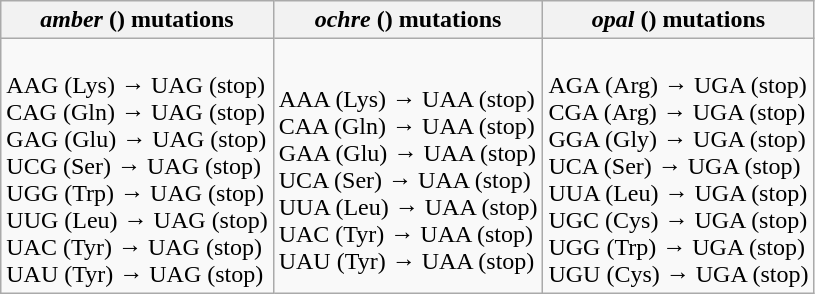<table align="center" class="wikitable" style="border:none;">
<tr>
<th scope="col"><em>amber</em> () mutations</th>
<th scope="col"><em>ochre</em> () mutations</th>
<th scope="col"><em>opal</em> () mutations</th>
</tr>
<tr>
<td><br><span><span>A</span>AG (Lys)</span> → <span><span>U</span>AG (stop)</span><br>
<span><span>C</span>AG (Gln)</span> → <span><span>U</span>AG (stop)</span><br>
<span><span>G</span>AG (Glu)</span> → <span><span>U</span>AG (stop)</span><br>
<span>U<span>C</span>G (Ser)</span> → <span>U<span>A</span>G (stop)</span><br>
<span>U<span>G</span>G (Trp)</span> → <span>U<span>A</span>G (stop)</span><br>
<span>U<span>U</span>G (Leu)</span> → <span>U<span>A</span>G (stop)</span><br>
<span>UA<span>C</span> (Tyr)</span> → <span>UA<span>G</span> (stop)</span><br>
<span>UA<span>U</span> (Tyr)</span> → <span>UA<span>G</span> (stop)</span></td>
<td><br><span><span>A</span>AA (Lys)</span> → <span><span>U</span>AA (stop)</span><br>
<span><span>C</span>AA (Gln)</span> → <span><span>U</span>AA (stop)</span><br>
<span><span>G</span>AA (Glu)</span> → <span><span>U</span>AA (stop)</span><br>
<span>U<span>C</span>A (Ser)</span> → <span>U<span>A</span>A (stop)</span><br>
<span>U<span>U</span>A (Leu)</span> → <span>U<span>A</span>A (stop)</span><br>
<span>UA<span>C</span> (Tyr)</span> → <span>UA<span>A</span> (stop)</span><br>
<span>UA<span>U</span> (Tyr)</span> → <span>UA<span>A</span> (stop)</span><br>
</td>
<td><br><span><span>A</span>GA (Arg)</span> → <span><span>U</span>GA (stop)</span><br>
<span><span>C</span>GA (Arg)</span> → <span><span>U</span>GA (stop)</span><br>
<span><span>G</span>GA (Gly)</span> → <span><span>U</span>GA (stop)</span><br>
<span>U<span>C</span>A (Ser)</span> → <span>U<span>G</span>A (stop)</span><br>
<span>U<span>U</span>A (Leu)</span> → <span>U<span>G</span>A (stop)</span><br>
<span>UG<span>C</span> (Cys)</span> → <span>UG<span>A</span> (stop)</span><br>
<span>UG<span>G</span> (Trp)</span> → <span>UG<span>A</span> (stop)</span><br>
<span>UG<span>U</span> (Cys)</span> → <span>UG<span>A</span> (stop)</span></td>
</tr>
</table>
